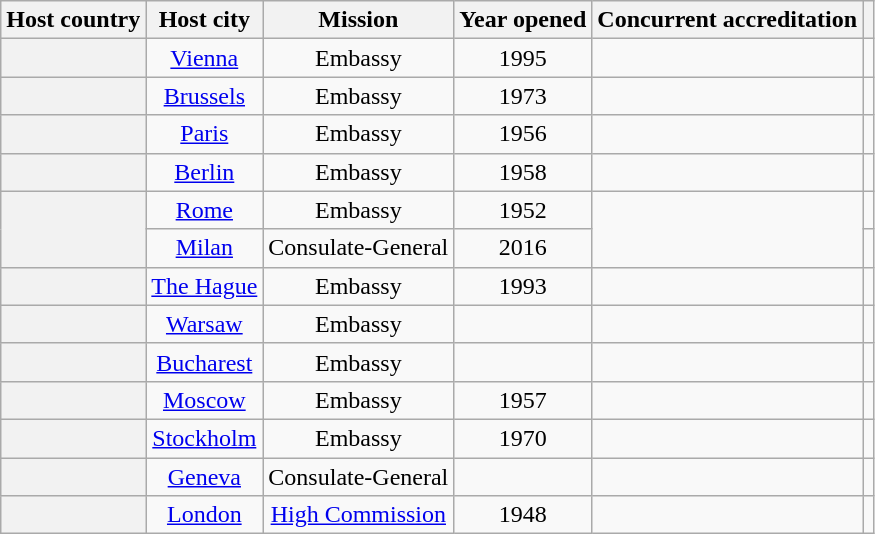<table class="wikitable plainrowheaders" style="text-align:center;">
<tr>
<th scope="col">Host country</th>
<th scope="col">Host city</th>
<th scope="col">Mission</th>
<th scope="col">Year opened</th>
<th scope="col">Concurrent accreditation</th>
<th scope="col"></th>
</tr>
<tr>
<th scope="row"></th>
<td><a href='#'>Vienna</a></td>
<td>Embassy</td>
<td>1995</td>
<td></td>
<td></td>
</tr>
<tr>
<th scope="row"></th>
<td><a href='#'>Brussels</a></td>
<td>Embassy</td>
<td>1973</td>
<td></td>
<td></td>
</tr>
<tr>
<th scope="row"></th>
<td><a href='#'>Paris</a></td>
<td>Embassy</td>
<td>1956</td>
<td></td>
<td></td>
</tr>
<tr>
<th scope="row"></th>
<td><a href='#'>Berlin</a></td>
<td>Embassy</td>
<td>1958</td>
<td></td>
<td></td>
</tr>
<tr>
<th scope="row" rowspan="2"></th>
<td><a href='#'>Rome</a></td>
<td>Embassy</td>
<td>1952</td>
<td rowspan="2"></td>
<td></td>
</tr>
<tr>
<td><a href='#'>Milan</a></td>
<td>Consulate-General</td>
<td>2016</td>
<td></td>
</tr>
<tr>
<th scope="row"></th>
<td><a href='#'>The Hague</a></td>
<td>Embassy</td>
<td>1993</td>
<td></td>
<td></td>
</tr>
<tr>
<th scope="row"></th>
<td><a href='#'>Warsaw</a></td>
<td>Embassy</td>
<td></td>
<td></td>
<td></td>
</tr>
<tr>
<th scope="row"></th>
<td><a href='#'>Bucharest</a></td>
<td>Embassy</td>
<td></td>
<td></td>
<td></td>
</tr>
<tr>
<th scope="row"></th>
<td><a href='#'>Moscow</a></td>
<td>Embassy</td>
<td>1957</td>
<td></td>
<td></td>
</tr>
<tr>
<th scope="row"></th>
<td><a href='#'>Stockholm</a></td>
<td>Embassy</td>
<td>1970</td>
<td></td>
<td></td>
</tr>
<tr>
<th scope="row"></th>
<td><a href='#'>Geneva</a></td>
<td>Consulate-General</td>
<td></td>
<td></td>
<td></td>
</tr>
<tr>
<th scope="row"></th>
<td><a href='#'>London</a></td>
<td><a href='#'>High Commission</a></td>
<td>1948</td>
<td></td>
<td></td>
</tr>
</table>
